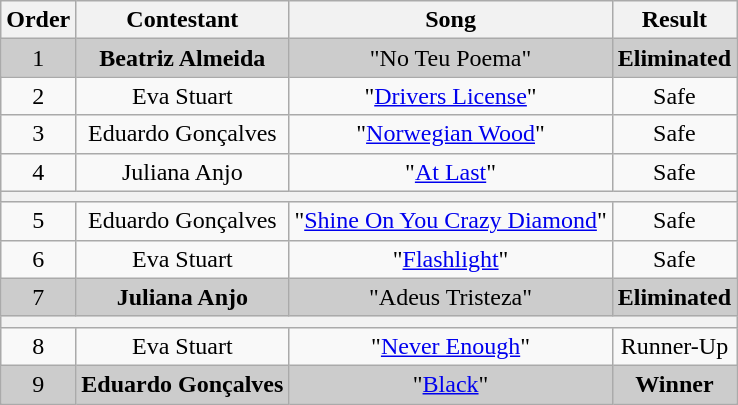<table class="wikitable plainrowheaders" style="text-align:center;">
<tr>
<th>Order</th>
<th>Contestant</th>
<th>Song</th>
<th>Result</th>
</tr>
<tr style="background:#ccc;">
<td>1</td>
<td><strong>Beatriz Almeida</strong></td>
<td>"No Teu Poema"</td>
<td><strong>Eliminated</strong></td>
</tr>
<tr>
<td>2</td>
<td>Eva Stuart</td>
<td>"<a href='#'>Drivers License</a>"</td>
<td>Safe</td>
</tr>
<tr>
<td>3</td>
<td>Eduardo Gonçalves</td>
<td>"<a href='#'>Norwegian Wood</a>"</td>
<td>Safe</td>
</tr>
<tr>
<td>4</td>
<td>Juliana Anjo</td>
<td>"<a href='#'>At Last</a>"</td>
<td>Safe</td>
</tr>
<tr>
<th colspan=4></th>
</tr>
<tr>
<td>5</td>
<td>Eduardo Gonçalves</td>
<td>"<a href='#'>Shine On You Crazy Diamond</a>"</td>
<td>Safe</td>
</tr>
<tr>
<td>6</td>
<td>Eva Stuart</td>
<td>"<a href='#'>Flashlight</a>"</td>
<td>Safe</td>
</tr>
<tr style="background:#ccc;">
<td>7</td>
<td><strong>Juliana Anjo</strong></td>
<td>"Adeus Tristeza"</td>
<td><strong>Eliminated</strong></td>
</tr>
<tr>
<th colspan=4></th>
</tr>
<tr>
<td>8</td>
<td>Eva Stuart</td>
<td>"<a href='#'>Never Enough</a>"</td>
<td>Runner-Up</td>
</tr>
<tr style="background:#ccc;">
<td>9</td>
<td><strong>Eduardo Gonçalves</strong></td>
<td>"<a href='#'>Black</a>"</td>
<td><strong>Winner</strong></td>
</tr>
</table>
